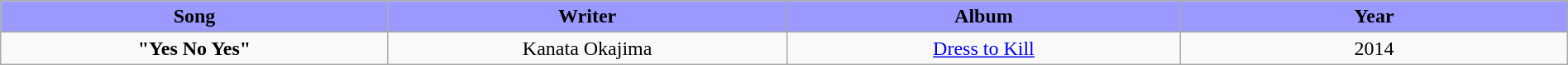<table class="wikitable" style="margin:0.5em auto; clear:both; text-align:center; width:100%">
<tr>
<th width="500" style="background: #99F;">Song</th>
<th width="500" style="background: #99F;">Writer</th>
<th width="500" style="background: #99F;">Album</th>
<th width="500" style="background: #99F;">Year</th>
</tr>
<tr>
<td><strong>"Yes No Yes"</strong></td>
<td>Kanata Okajima</td>
<td><a href='#'>Dress to Kill</a></td>
<td>2014</td>
</tr>
</table>
